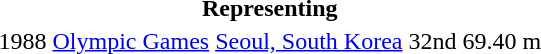<table>
<tr>
<th colspan="5">Representing </th>
</tr>
<tr>
<td>1988</td>
<td><a href='#'>Olympic Games</a></td>
<td><a href='#'>Seoul, South Korea</a></td>
<td>32nd</td>
<td>69.40 m</td>
</tr>
</table>
